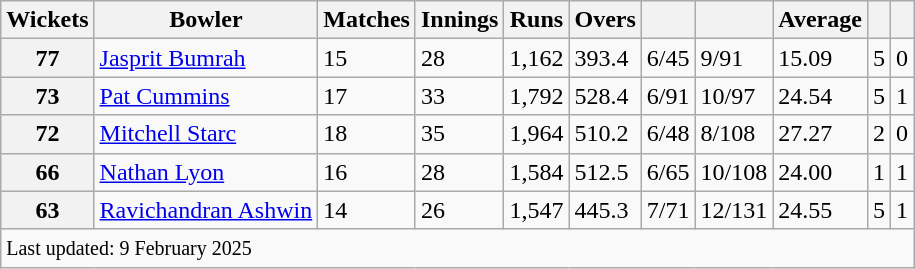<table class="wikitable sortable">
<tr>
<th>Wickets</th>
<th>Bowler</th>
<th>Matches</th>
<th>Innings</th>
<th>Runs</th>
<th>Overs</th>
<th></th>
<th></th>
<th>Average</th>
<th></th>
<th></th>
</tr>
<tr>
<th>77</th>
<td> <a href='#'>Jasprit Bumrah</a></td>
<td>15</td>
<td>28</td>
<td>1,162</td>
<td>393.4</td>
<td>6/45</td>
<td>9/91</td>
<td>15.09</td>
<td>5</td>
<td>0</td>
</tr>
<tr>
<th>73</th>
<td> <a href='#'>Pat Cummins</a></td>
<td>17</td>
<td>33</td>
<td>1,792</td>
<td>528.4</td>
<td>6/91</td>
<td>10/97</td>
<td>24.54</td>
<td>5</td>
<td>1</td>
</tr>
<tr>
<th>72</th>
<td> <a href='#'>Mitchell Starc</a></td>
<td>18</td>
<td>35</td>
<td>1,964</td>
<td>510.2</td>
<td>6/48</td>
<td>8/108</td>
<td>27.27</td>
<td>2</td>
<td>0</td>
</tr>
<tr>
<th>66</th>
<td> <a href='#'>Nathan Lyon</a></td>
<td>16</td>
<td>28</td>
<td>1,584</td>
<td>512.5</td>
<td>6/65</td>
<td>10/108</td>
<td>24.00</td>
<td>1</td>
<td>1</td>
</tr>
<tr>
<th>63</th>
<td> <a href='#'>Ravichandran Ashwin</a></td>
<td>14</td>
<td>26</td>
<td>1,547</td>
<td>445.3</td>
<td>7/71</td>
<td>12/131</td>
<td>24.55</td>
<td>5</td>
<td>1</td>
</tr>
<tr class="sortbottom">
<td colspan="11"><small> Last updated: 9 February 2025</small></td>
</tr>
</table>
